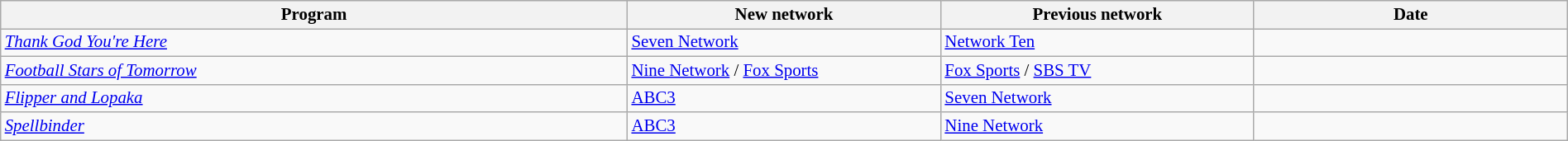<table class="wikitable sortable"  style="width:100%; font-size:87%;">
<tr style="background:#efefef;">
<th style="width:40%;">Program</th>
<th style="width:20%;">New network</th>
<th style="width:20%;">Previous network</th>
<th style="width:20%;">Date</th>
</tr>
<tr>
<td><em><a href='#'>Thank God You're Here</a></em></td>
<td><a href='#'>Seven Network</a></td>
<td><a href='#'>Network Ten</a></td>
<td></td>
</tr>
<tr>
<td><em><a href='#'>Football Stars of Tomorrow</a></em></td>
<td><a href='#'>Nine Network</a> / <a href='#'>Fox Sports</a></td>
<td><a href='#'>Fox Sports</a> / <a href='#'>SBS TV</a></td>
<td></td>
</tr>
<tr>
<td><em><a href='#'>Flipper and Lopaka</a></em></td>
<td><a href='#'>ABC3</a></td>
<td><a href='#'>Seven Network</a></td>
<td></td>
</tr>
<tr>
<td><em><a href='#'>Spellbinder</a></em></td>
<td><a href='#'>ABC3</a></td>
<td><a href='#'>Nine Network</a></td>
<td></td>
</tr>
</table>
